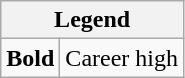<table class="wikitable">
<tr>
<th colspan="2">Legend</th>
</tr>
<tr>
<td><strong>Bold</strong></td>
<td>Career high</td>
</tr>
</table>
